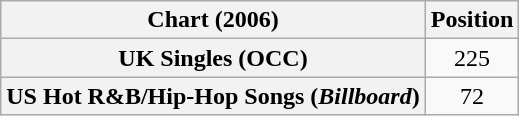<table class="wikitable sortable plainrowheaders" style="text-align:center">
<tr>
<th>Chart (2006)</th>
<th>Position</th>
</tr>
<tr>
<th scope="row">UK Singles (OCC)</th>
<td>225</td>
</tr>
<tr>
<th scope="row">US Hot R&B/Hip-Hop Songs (<em>Billboard</em>)</th>
<td>72</td>
</tr>
</table>
